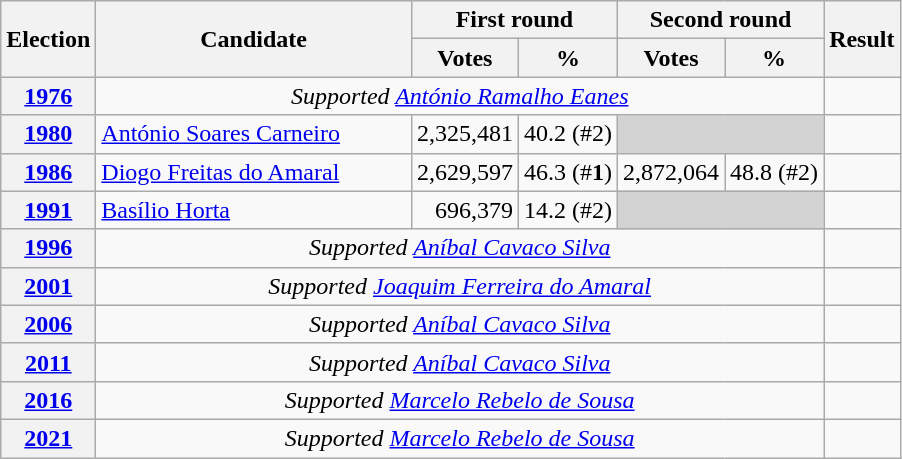<table class=wikitable style=text-align:right>
<tr>
<th rowspan="2">Election</th>
<th rowspan="2" width="203px">Candidate</th>
<th colspan="2" scope="col">First round</th>
<th colspan="2">Second round</th>
<th rowspan="2">Result</th>
</tr>
<tr>
<th>Votes</th>
<th>%</th>
<th>Votes</th>
<th>%</th>
</tr>
<tr>
<th><a href='#'>1976</a></th>
<td colspan="5" align="center"><em>Supported <a href='#'>António Ramalho Eanes</a></em></td>
<td></td>
</tr>
<tr>
<th><a href='#'>1980</a></th>
<td align="left"><a href='#'>António Soares Carneiro</a></td>
<td>2,325,481</td>
<td>40.2 (#2)</td>
<td bgcolor=lightgrey colspan=2></td>
<td></td>
</tr>
<tr>
<th><a href='#'>1986</a></th>
<td align="left"><a href='#'>Diogo Freitas do Amaral</a></td>
<td>2,629,597</td>
<td>46.3 (#<strong>1</strong>)</td>
<td>2,872,064</td>
<td>48.8 (#2)</td>
<td></td>
</tr>
<tr>
<th><a href='#'>1991</a></th>
<td align="left"><a href='#'>Basílio Horta</a></td>
<td>696,379</td>
<td>14.2 (#2)</td>
<td bgcolor=lightgrey colspan=2></td>
<td></td>
</tr>
<tr>
<th><a href='#'>1996</a></th>
<td colspan="5" align="center"><em>Supported <a href='#'>Aníbal Cavaco Silva</a></em></td>
<td></td>
</tr>
<tr>
<th><a href='#'>2001</a></th>
<td colspan="5" align="center"><em>Supported <a href='#'>Joaquim Ferreira do Amaral</a></em></td>
<td></td>
</tr>
<tr>
<th><a href='#'>2006</a></th>
<td colspan="5" align="center"><em>Supported <a href='#'>Aníbal Cavaco Silva</a></em></td>
<td></td>
</tr>
<tr>
<th><a href='#'>2011</a></th>
<td colspan="5" align="center"><em>Supported <a href='#'>Aníbal Cavaco Silva</a></em></td>
<td></td>
</tr>
<tr>
<th><a href='#'>2016</a></th>
<td colspan="5" align="center"><em>Supported <a href='#'>Marcelo Rebelo de Sousa</a></em></td>
<td></td>
</tr>
<tr>
<th><a href='#'>2021</a></th>
<td colspan="5" align="center"><em>Supported <a href='#'>Marcelo Rebelo de Sousa</a></em></td>
<td></td>
</tr>
</table>
